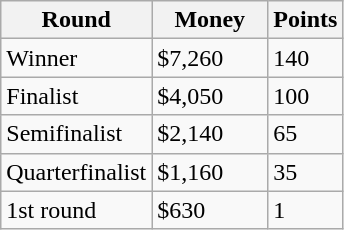<table class="wikitable">
<tr>
<th width="70">Round</th>
<th width="70">Money</th>
<th width="40">Points</th>
</tr>
<tr>
<td>Winner</td>
<td>$7,260</td>
<td>140</td>
</tr>
<tr>
<td>Finalist</td>
<td>$4,050</td>
<td>100</td>
</tr>
<tr>
<td>Semifinalist</td>
<td>$2,140</td>
<td>65</td>
</tr>
<tr>
<td>Quarterfinalist</td>
<td>$1,160</td>
<td>35</td>
</tr>
<tr>
<td>1st round</td>
<td>$630</td>
<td>1</td>
</tr>
</table>
